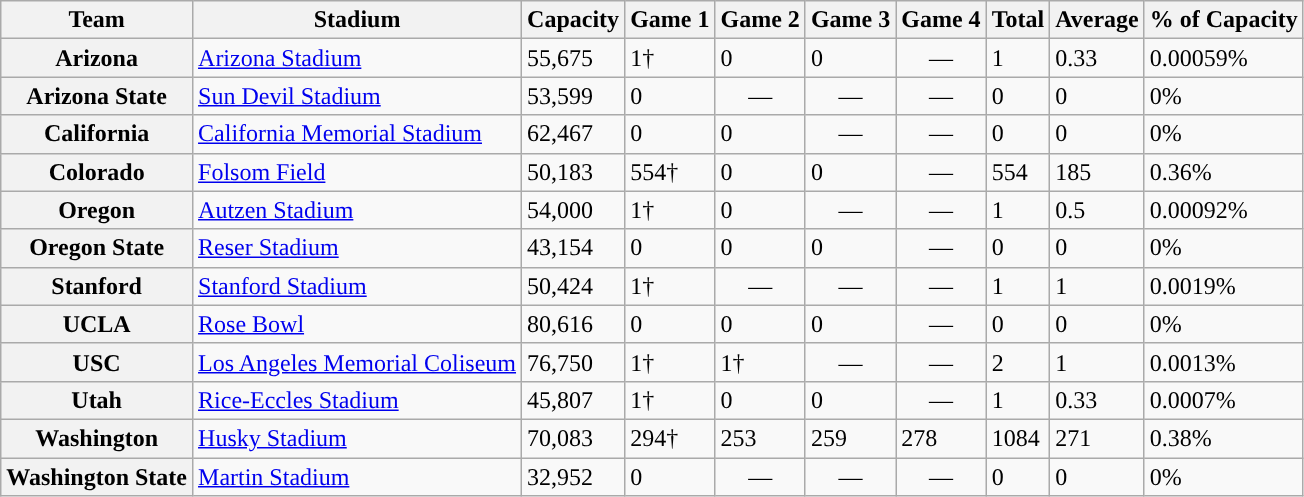<table class="wikitable">
<tr>
<th>Team</th>
<th>Stadium</th>
<th>Capacity</th>
<th>Game 1</th>
<th>Game 2</th>
<th>Game 3</th>
<th>Game 4</th>
<th>Total</th>
<th>Average</th>
<th>% of Capacity</th>
</tr>
<tr>
<th>Arizona</th>
<td><a href='#'>Arizona Stadium</a></td>
<td>55,675</td>
<td>1†</td>
<td>0</td>
<td>0</td>
<td style="text-align:center;">—</td>
<td>1</td>
<td>0.33</td>
<td>0.00059%</td>
</tr>
<tr>
<th>Arizona State</th>
<td><a href='#'>Sun Devil Stadium</a></td>
<td>53,599</td>
<td>0</td>
<td style="text-align:center;">—</td>
<td style="text-align:center;">—</td>
<td style="text-align:center;">—</td>
<td>0</td>
<td>0</td>
<td>0%</td>
</tr>
<tr>
<th>California</th>
<td><a href='#'>California Memorial Stadium</a></td>
<td>62,467</td>
<td>0</td>
<td>0</td>
<td style="text-align:center;">—</td>
<td style="text-align:center;">—</td>
<td>0</td>
<td>0</td>
<td>0%</td>
</tr>
<tr>
<th>Colorado</th>
<td><a href='#'>Folsom Field</a></td>
<td>50,183</td>
<td>554†</td>
<td>0</td>
<td>0</td>
<td style="text-align:center;">—</td>
<td>554</td>
<td>185</td>
<td>0.36%</td>
</tr>
<tr>
<th>Oregon</th>
<td><a href='#'>Autzen Stadium</a></td>
<td>54,000</td>
<td>1†</td>
<td>0</td>
<td style="text-align:center;">—</td>
<td style="text-align:center;">—</td>
<td>1</td>
<td>0.5</td>
<td>0.00092%</td>
</tr>
<tr>
<th>Oregon State</th>
<td><a href='#'>Reser Stadium</a></td>
<td>43,154</td>
<td>0</td>
<td>0</td>
<td>0</td>
<td style="text-align:center;">—</td>
<td>0</td>
<td>0</td>
<td>0%</td>
</tr>
<tr>
<th>Stanford</th>
<td><a href='#'>Stanford Stadium</a></td>
<td>50,424</td>
<td>1†</td>
<td style="text-align:center;">—</td>
<td style="text-align:center;">—</td>
<td style="text-align:center;">—</td>
<td>1</td>
<td>1</td>
<td>0.0019%</td>
</tr>
<tr>
<th>UCLA</th>
<td><a href='#'>Rose Bowl</a></td>
<td>80,616</td>
<td>0</td>
<td>0</td>
<td>0</td>
<td style="text-align:center;">—</td>
<td>0</td>
<td>0</td>
<td>0%</td>
</tr>
<tr>
<th>USC</th>
<td><a href='#'>Los Angeles Memorial Coliseum</a></td>
<td>76,750</td>
<td>1†</td>
<td>1†</td>
<td style="text-align:center;">—</td>
<td style="text-align:center;">—</td>
<td>2</td>
<td>1</td>
<td>0.0013%</td>
</tr>
<tr>
<th>Utah</th>
<td><a href='#'>Rice-Eccles Stadium</a></td>
<td>45,807</td>
<td>1†</td>
<td>0</td>
<td>0</td>
<td style="text-align:center;">—</td>
<td>1</td>
<td>0.33</td>
<td>0.0007%</td>
</tr>
<tr>
<th>Washington</th>
<td><a href='#'>Husky Stadium</a></td>
<td>70,083</td>
<td>294†</td>
<td>253</td>
<td>259</td>
<td>278</td>
<td>1084</td>
<td>271</td>
<td>0.38%</td>
</tr>
<tr>
<th>Washington State</th>
<td><a href='#'>Martin Stadium</a></td>
<td>32,952</td>
<td>0</td>
<td style="text-align:center;">—</td>
<td style="text-align:center;">—</td>
<td style="text-align:center;">—</td>
<td>0</td>
<td>0</td>
<td>0%</td>
</tr>
</table>
